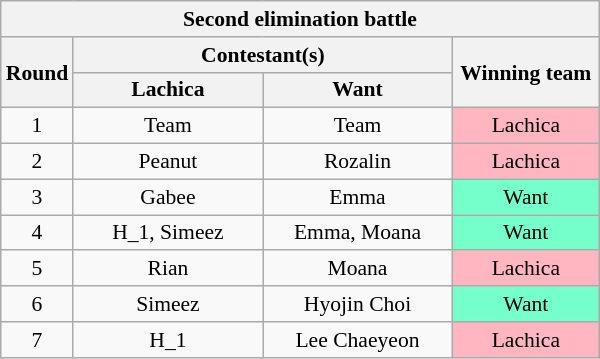<table class="wikitable mw-collapsible mw-collapsed"  style="text-align:center; font-size:90%; width: 400px">
<tr>
<th colspan="6">Second elimination battle</th>
</tr>
<tr style="background:#f2f2f2;">
<th rowspan=2 style="width: 10%;">Round</th>
<th colspan=2 style="width: 65%;">Contestant(s)</th>
<th rowspan=2 style="width: 25%;">Winning team</th>
</tr>
<tr>
<th style="width: 32.5%;">Lachica</th>
<th style="width: 32.5%;">Want</th>
</tr>
<tr>
<td>1</td>
<td>Team</td>
<td>Team</td>
<td style="background:#FFB6C1">Lachica</td>
</tr>
<tr>
<td>2</td>
<td>Peanut</td>
<td>Rozalin</td>
<td style="background:#FFB6C1">Lachica</td>
</tr>
<tr>
<td>3</td>
<td>Gabee</td>
<td>Emma</td>
<td style="background:#75FFCA">Want</td>
</tr>
<tr>
<td>4</td>
<td>H_1, Simeez</td>
<td>Emma, Moana</td>
<td style="background:#75FFCA">Want</td>
</tr>
<tr>
<td>5</td>
<td>Rian</td>
<td>Moana</td>
<td style="background:#FFB6C1">Lachica</td>
</tr>
<tr>
<td>6</td>
<td>Simeez</td>
<td>Hyojin Choi</td>
<td style="background:#75FFCA">Want</td>
</tr>
<tr>
<td>7</td>
<td>H_1</td>
<td>Lee Chaeyeon</td>
<td style="background:#FFB6C1">Lachica</td>
</tr>
</table>
